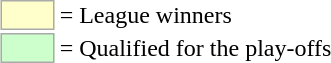<table style="margin:1em auto;">
<tr>
<td style="background-color:#ffffcc; border:1px solid #aaaaaa; width:2em;"></td>
<td>= League winners</td>
</tr>
<tr>
<td style="background-color:#ccffcc; border:1px solid #aaaaaa; width:2em;"></td>
<td>= Qualified for the play-offs</td>
</tr>
</table>
